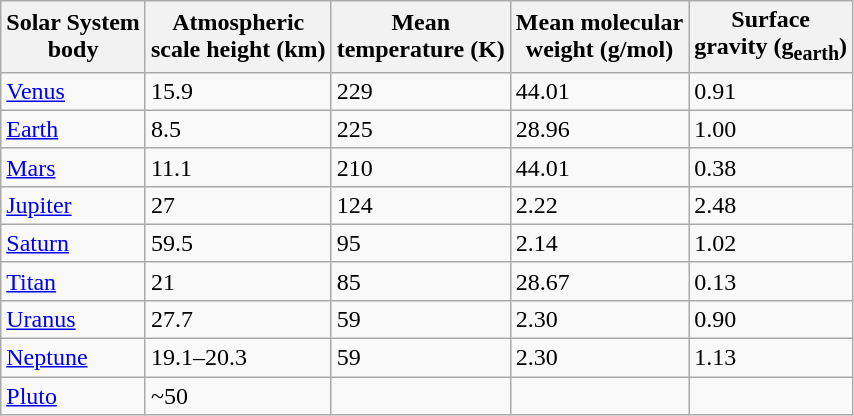<table class="wikitable sortable mw-collapsible">
<tr>
<th>Solar System<br>body</th>
<th>Atmospheric<br>scale height (km)</th>
<th>Mean<br>temperature (K)</th>
<th>Mean molecular<br>weight (g/mol)</th>
<th>Surface<br>gravity (g<sub>earth</sub>)</th>
</tr>
<tr>
<td><a href='#'>Venus</a></td>
<td>15.9</td>
<td>229</td>
<td>44.01</td>
<td>0.91</td>
</tr>
<tr>
<td><a href='#'>Earth</a></td>
<td>8.5</td>
<td>225</td>
<td>28.96</td>
<td>1.00</td>
</tr>
<tr>
<td><a href='#'>Mars</a></td>
<td>11.1</td>
<td>210</td>
<td>44.01</td>
<td>0.38</td>
</tr>
<tr>
<td><a href='#'>Jupiter</a></td>
<td>27</td>
<td>124</td>
<td>2.22</td>
<td>2.48</td>
</tr>
<tr>
<td><a href='#'>Saturn</a></td>
<td>59.5</td>
<td>95</td>
<td>2.14</td>
<td>1.02</td>
</tr>
<tr>
<td><a href='#'>Titan</a></td>
<td>21</td>
<td>85</td>
<td>28.67</td>
<td>0.13</td>
</tr>
<tr>
<td><a href='#'>Uranus</a></td>
<td>27.7</td>
<td>59</td>
<td>2.30</td>
<td>0.90</td>
</tr>
<tr>
<td><a href='#'>Neptune</a></td>
<td>19.1–20.3</td>
<td>59</td>
<td>2.30</td>
<td>1.13</td>
</tr>
<tr>
<td><a href='#'>Pluto</a></td>
<td>~50</td>
<td></td>
<td></td>
<td></td>
</tr>
</table>
